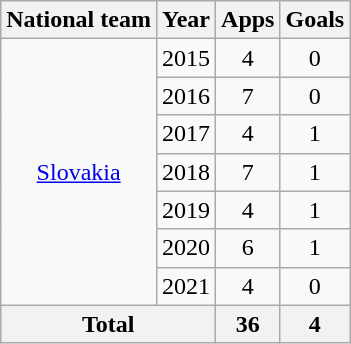<table class="wikitable" style="text-align:center">
<tr>
<th>National team</th>
<th>Year</th>
<th>Apps</th>
<th>Goals</th>
</tr>
<tr>
<td rowspan="7"><a href='#'>Slovakia</a></td>
<td>2015</td>
<td>4</td>
<td>0</td>
</tr>
<tr>
<td>2016</td>
<td>7</td>
<td>0</td>
</tr>
<tr>
<td>2017</td>
<td>4</td>
<td>1</td>
</tr>
<tr>
<td>2018</td>
<td>7</td>
<td>1</td>
</tr>
<tr>
<td>2019</td>
<td>4</td>
<td>1</td>
</tr>
<tr>
<td>2020</td>
<td>6</td>
<td>1</td>
</tr>
<tr>
<td>2021</td>
<td>4</td>
<td>0</td>
</tr>
<tr>
<th colspan="2">Total</th>
<th>36</th>
<th>4</th>
</tr>
</table>
